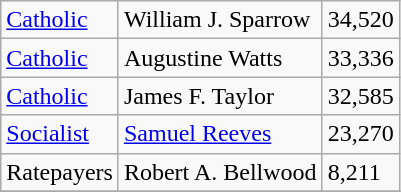<table class="wikitable">
<tr>
<td><a href='#'>Catholic</a></td>
<td>William J. Sparrow</td>
<td>34,520</td>
</tr>
<tr>
<td><a href='#'>Catholic</a></td>
<td>Augustine Watts</td>
<td>33,336</td>
</tr>
<tr>
<td><a href='#'>Catholic</a></td>
<td>James F. Taylor</td>
<td>32,585</td>
</tr>
<tr>
<td><a href='#'>Socialist</a></td>
<td><a href='#'>Samuel Reeves</a></td>
<td>23,270</td>
</tr>
<tr>
<td>Ratepayers</td>
<td>Robert A. Bellwood</td>
<td>8,211</td>
</tr>
<tr>
</tr>
</table>
